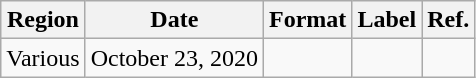<table class="wikitable plainrowheaders">
<tr>
<th scope="col">Region</th>
<th scope="col">Date</th>
<th scope="col">Format</th>
<th scope="col">Label</th>
<th scope="col">Ref.</th>
</tr>
<tr>
<td>Various</td>
<td>October 23, 2020</td>
<td></td>
<td></td>
<td></td>
</tr>
</table>
